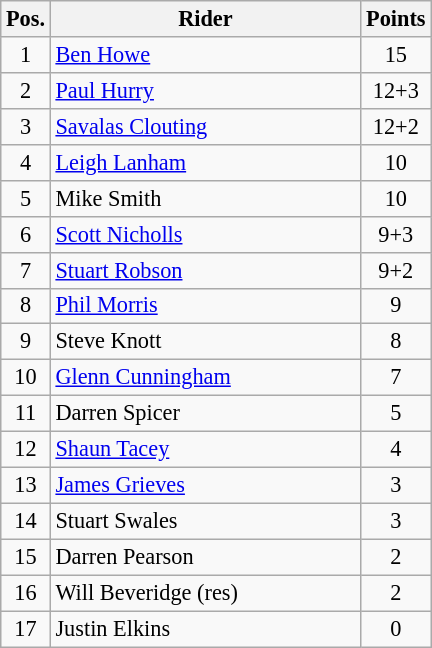<table class=wikitable style="font-size:93%;">
<tr>
<th width=25px>Pos.</th>
<th width=200px>Rider</th>
<th width=40px>Points</th>
</tr>
<tr align=center>
<td>1</td>
<td align=left><a href='#'>Ben Howe</a></td>
<td>15</td>
</tr>
<tr align=center>
<td>2</td>
<td align=left><a href='#'>Paul Hurry</a></td>
<td>12+3</td>
</tr>
<tr align=center>
<td>3</td>
<td align=left><a href='#'>Savalas Clouting</a></td>
<td>12+2</td>
</tr>
<tr align=center>
<td>4</td>
<td align=left><a href='#'>Leigh Lanham</a></td>
<td>10</td>
</tr>
<tr align=center>
<td>5</td>
<td align=left>Mike Smith</td>
<td>10</td>
</tr>
<tr align=center>
<td>6</td>
<td align=left><a href='#'>Scott Nicholls</a></td>
<td>9+3</td>
</tr>
<tr align=center>
<td>7</td>
<td align=left><a href='#'>Stuart Robson</a></td>
<td>9+2</td>
</tr>
<tr align=center>
<td>8</td>
<td align=left><a href='#'>Phil Morris</a></td>
<td>9</td>
</tr>
<tr align=center>
<td>9</td>
<td align=left>Steve Knott</td>
<td>8</td>
</tr>
<tr align=center>
<td>10</td>
<td align=left><a href='#'>Glenn Cunningham</a></td>
<td>7</td>
</tr>
<tr align=center>
<td>11</td>
<td align=left>Darren Spicer</td>
<td>5</td>
</tr>
<tr align=center>
<td>12</td>
<td align=left><a href='#'>Shaun Tacey</a></td>
<td>4</td>
</tr>
<tr align=center>
<td>13</td>
<td align=left><a href='#'>James Grieves</a></td>
<td>3</td>
</tr>
<tr align=center>
<td>14</td>
<td align=left>Stuart Swales</td>
<td>3</td>
</tr>
<tr align=center>
<td>15</td>
<td align=left>Darren Pearson</td>
<td>2</td>
</tr>
<tr align=center>
<td>16</td>
<td align=left>Will Beveridge (res)</td>
<td>2</td>
</tr>
<tr align=center>
<td>17</td>
<td align=left>Justin Elkins</td>
<td>0</td>
</tr>
</table>
